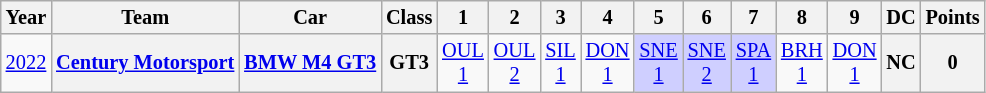<table class="wikitable" style="text-align:center; font-size:85%">
<tr>
<th>Year</th>
<th>Team</th>
<th>Car</th>
<th>Class</th>
<th>1</th>
<th>2</th>
<th>3</th>
<th>4</th>
<th>5</th>
<th>6</th>
<th>7</th>
<th>8</th>
<th>9</th>
<th>DC</th>
<th>Points</th>
</tr>
<tr>
<td><a href='#'>2022</a></td>
<th nowrap><a href='#'>Century Motorsport</a></th>
<th nowrap><a href='#'>BMW M4 GT3</a></th>
<th>GT3</th>
<td><a href='#'>OUL<br>1</a></td>
<td><a href='#'>OUL<br>2</a></td>
<td><a href='#'>SIL<br>1</a></td>
<td><a href='#'>DON<br>1</a></td>
<td style="background:#CFCFFF;"><a href='#'>SNE<br>1</a><br></td>
<td style="background:#CFCFFF;"><a href='#'>SNE<br>2</a><br></td>
<td style="background:#CFCFFF;"><a href='#'>SPA<br>1</a><br></td>
<td><a href='#'>BRH<br>1</a></td>
<td><a href='#'>DON<br>1</a></td>
<th>NC</th>
<th>0</th>
</tr>
</table>
